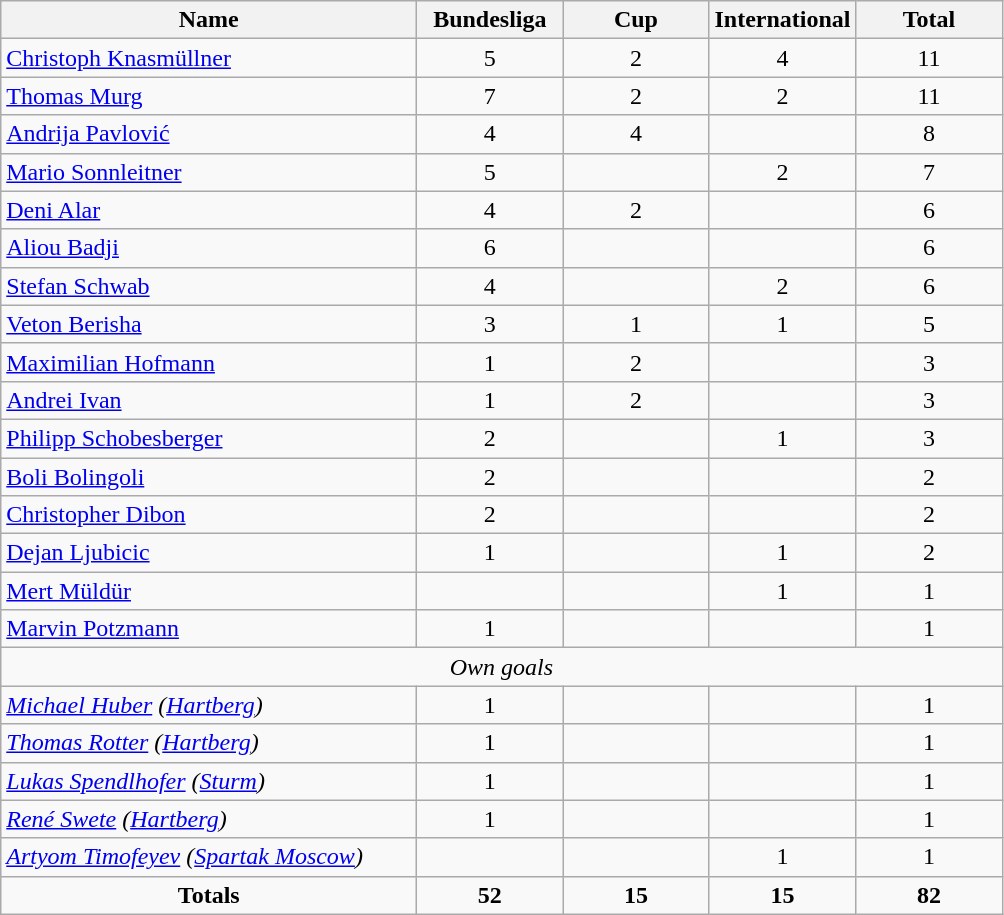<table class="wikitable sortable" style="text-align: center;">
<tr>
<th class="unsortable" width=270>Name</th>
<th width=90>Bundesliga</th>
<th width=90>Cup</th>
<th width=90>International</th>
<th width=90>Total</th>
</tr>
<tr>
<td align="left"> <a href='#'>Christoph Knasmüllner</a></td>
<td>5</td>
<td>2</td>
<td>4</td>
<td>11</td>
</tr>
<tr>
<td align="left"> <a href='#'>Thomas Murg</a></td>
<td>7</td>
<td>2</td>
<td>2</td>
<td>11</td>
</tr>
<tr>
<td align="left"> <a href='#'>Andrija Pavlović</a></td>
<td>4</td>
<td>4</td>
<td></td>
<td>8</td>
</tr>
<tr>
<td align="left"> <a href='#'>Mario Sonnleitner</a></td>
<td>5</td>
<td></td>
<td>2</td>
<td>7</td>
</tr>
<tr>
<td align="left"> <a href='#'>Deni Alar</a></td>
<td>4</td>
<td>2</td>
<td></td>
<td>6</td>
</tr>
<tr>
<td align="left"> <a href='#'>Aliou Badji</a></td>
<td>6</td>
<td></td>
<td></td>
<td>6</td>
</tr>
<tr>
<td align="left"> <a href='#'>Stefan Schwab</a></td>
<td>4</td>
<td></td>
<td>2</td>
<td>6</td>
</tr>
<tr>
<td align="left"> <a href='#'>Veton Berisha</a></td>
<td>3</td>
<td>1</td>
<td>1</td>
<td>5</td>
</tr>
<tr>
<td align="left"> <a href='#'>Maximilian Hofmann</a></td>
<td>1</td>
<td>2</td>
<td></td>
<td>3</td>
</tr>
<tr>
<td align="left"> <a href='#'>Andrei Ivan</a></td>
<td>1</td>
<td>2</td>
<td></td>
<td>3</td>
</tr>
<tr>
<td align="left"> <a href='#'>Philipp Schobesberger</a></td>
<td>2</td>
<td></td>
<td>1</td>
<td>3</td>
</tr>
<tr>
<td align="left"> <a href='#'>Boli Bolingoli</a></td>
<td>2</td>
<td></td>
<td></td>
<td>2</td>
</tr>
<tr>
<td align="left"> <a href='#'>Christopher Dibon</a></td>
<td>2</td>
<td></td>
<td></td>
<td>2</td>
</tr>
<tr>
<td align="left"> <a href='#'>Dejan Ljubicic</a></td>
<td>1</td>
<td></td>
<td>1</td>
<td>2</td>
</tr>
<tr>
<td align="left"> <a href='#'>Mert Müldür</a></td>
<td></td>
<td></td>
<td>1</td>
<td>1</td>
</tr>
<tr>
<td align="left"> <a href='#'>Marvin Potzmann</a></td>
<td>1</td>
<td></td>
<td></td>
<td>1</td>
</tr>
<tr class="sortbottom">
<td colspan="5"><em>Own goals</em></td>
</tr>
<tr class="sortbottom">
<td align="left"> <em><a href='#'>Michael Huber</a> (<a href='#'>Hartberg</a>)</em></td>
<td>1</td>
<td></td>
<td></td>
<td>1</td>
</tr>
<tr class="sortbottom">
<td align="left"> <em><a href='#'>Thomas Rotter</a> (<a href='#'>Hartberg</a>)</em></td>
<td>1</td>
<td></td>
<td></td>
<td>1</td>
</tr>
<tr class="sortbottom">
<td align="left"> <em><a href='#'>Lukas Spendlhofer</a> (<a href='#'>Sturm</a>)</em></td>
<td>1</td>
<td></td>
<td></td>
<td>1</td>
</tr>
<tr class="sortbottom">
<td align="left"> <em><a href='#'>René Swete</a> (<a href='#'>Hartberg</a>)</em></td>
<td>1</td>
<td></td>
<td></td>
<td>1</td>
</tr>
<tr class="sortbottom">
<td align="left"> <em><a href='#'>Artyom Timofeyev</a> (<a href='#'>Spartak Moscow</a>)</em></td>
<td></td>
<td></td>
<td>1</td>
<td>1</td>
</tr>
<tr class="sortbottom">
<td><strong>Totals</strong></td>
<td><strong>52</strong></td>
<td><strong>15</strong></td>
<td><strong>15</strong></td>
<td><strong>82</strong></td>
</tr>
</table>
